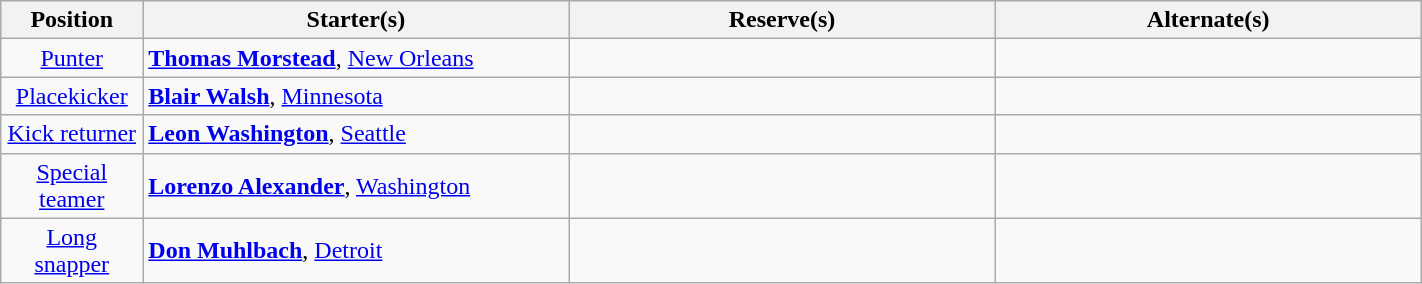<table class="wikitable" style="width:75%;">
<tr>
<th style="width:10%;">Position</th>
<th style="width:30%;">Starter(s)</th>
<th style="width:30%;">Reserve(s)</th>
<th style="width:30%;">Alternate(s)</th>
</tr>
<tr>
<td align=center><a href='#'>Punter</a></td>
<td> <strong><a href='#'>Thomas Morstead</a></strong>, <a href='#'>New Orleans</a></td>
<td></td>
<td></td>
</tr>
<tr>
<td align=center><a href='#'>Placekicker</a></td>
<td> <strong><a href='#'>Blair Walsh</a></strong>, <a href='#'>Minnesota</a></td>
<td></td>
<td></td>
</tr>
<tr>
<td align=center><a href='#'>Kick returner</a></td>
<td> <strong><a href='#'>Leon Washington</a></strong>, <a href='#'>Seattle</a></td>
<td></td>
<td></td>
</tr>
<tr>
<td align=center><a href='#'>Special teamer</a></td>
<td> <strong><a href='#'>Lorenzo Alexander</a></strong>, <a href='#'>Washington</a></td>
<td></td>
<td></td>
</tr>
<tr>
<td align=center><a href='#'>Long snapper</a></td>
<td> <strong><a href='#'>Don Muhlbach</a></strong>, <a href='#'>Detroit</a></td>
<td></td>
<td></td>
</tr>
</table>
